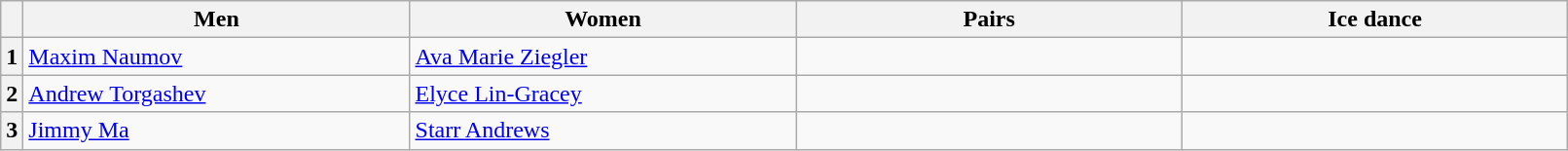<table class="wikitable unsortable" style="text-align:left; width:85%">
<tr>
<th scope="col"></th>
<th scope="col" style="width:25%">Men</th>
<th scope="col" style="width:25%">Women</th>
<th scope="col" style="width:25%">Pairs</th>
<th scope="col" style="width:25%">Ice dance</th>
</tr>
<tr>
<th scope="row">1</th>
<td><a href='#'>Maxim Naumov</a></td>
<td><a href='#'>Ava Marie Ziegler</a></td>
<td></td>
<td></td>
</tr>
<tr>
<th scope="row">2</th>
<td><a href='#'>Andrew Torgashev</a></td>
<td><a href='#'>Elyce Lin-Gracey</a></td>
<td></td>
<td></td>
</tr>
<tr>
<th scope="row">3</th>
<td><a href='#'>Jimmy Ma</a></td>
<td><a href='#'>Starr Andrews</a></td>
<td></td>
<td></td>
</tr>
</table>
